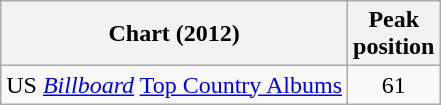<table class="wikitable sortable">
<tr>
<th>Chart (2012)</th>
<th>Peak<br>position</th>
</tr>
<tr>
<td>US <em><a href='#'>Billboard</a></em> <a href='#'>Top Country Albums</a></td>
<td align="center">61</td>
</tr>
</table>
